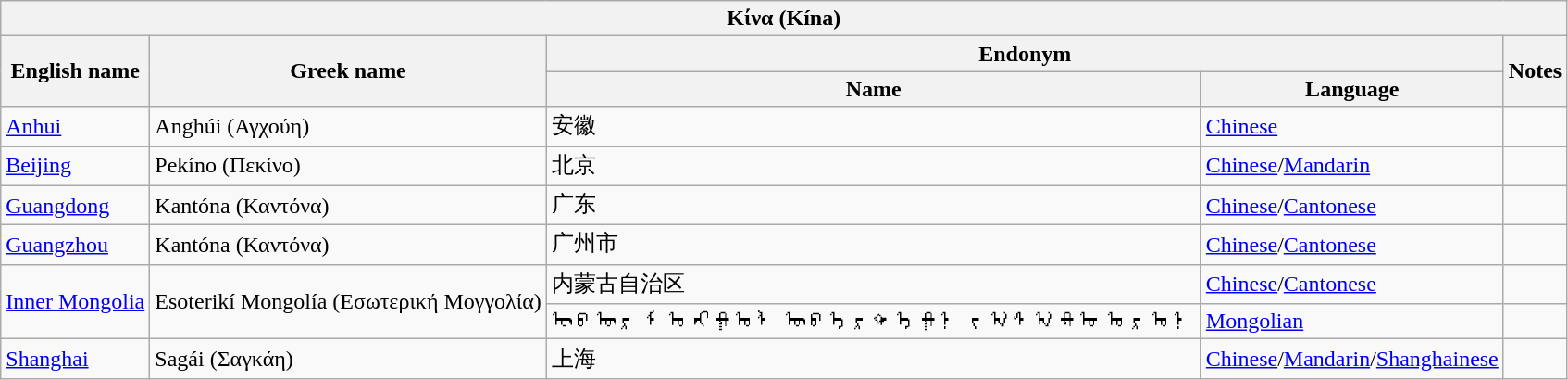<table class="wikitable sortable">
<tr>
<th colspan="5"> Κίνα (<strong>Kína</strong>)</th>
</tr>
<tr>
<th rowspan="2">English name</th>
<th rowspan="2">Greek name</th>
<th colspan="2">Endonym</th>
<th rowspan="2">Notes</th>
</tr>
<tr>
<th>Name</th>
<th>Language</th>
</tr>
<tr>
<td><a href='#'>Anhui</a></td>
<td>Anghúi (Αγχούη)</td>
<td>安徽</td>
<td><a href='#'>Chinese</a></td>
<td></td>
</tr>
<tr>
<td><a href='#'>Beijing</a></td>
<td>Pekíno (Πεκίνο)</td>
<td>北京</td>
<td><a href='#'>Chinese</a>/<a href='#'>Mandarin</a></td>
<td></td>
</tr>
<tr>
<td><a href='#'>Guangdong</a></td>
<td>Kantóna (Καντόνα)</td>
<td>广东</td>
<td><a href='#'>Chinese</a>/<a href='#'>Cantonese</a></td>
<td></td>
</tr>
<tr>
<td><a href='#'>Guangzhou</a></td>
<td>Kantóna (Καντόνα)</td>
<td>广州市</td>
<td><a href='#'>Chinese</a>/<a href='#'>Cantonese</a></td>
<td></td>
</tr>
<tr>
<td rowspan="2"><a href='#'>Inner Mongolia</a></td>
<td rowspan="2">Esoterikí Mongolía (Εσωτερική Μογγολία)</td>
<td>内蒙古自治区</td>
<td><a href='#'>Chinese</a>/<a href='#'>Cantonese</a></td>
<td></td>
</tr>
<tr>
<td>ᠥᠪᠥᠷ ᠮᠣᠩᠭᠣᠯ ᠥᠪᠡᠷᠲᠡᠭᠨ ᠵᠠᠰᠠᠬᠤ ᠣᠷᠣᠨ</td>
<td><a href='#'>Mongolian</a></td>
<td></td>
</tr>
<tr>
<td><a href='#'>Shanghai</a></td>
<td>Sagái (Σαγκάη)</td>
<td>上海</td>
<td><a href='#'>Chinese</a>/<a href='#'>Mandarin</a>/<a href='#'>Shanghainese</a></td>
<td></td>
</tr>
</table>
